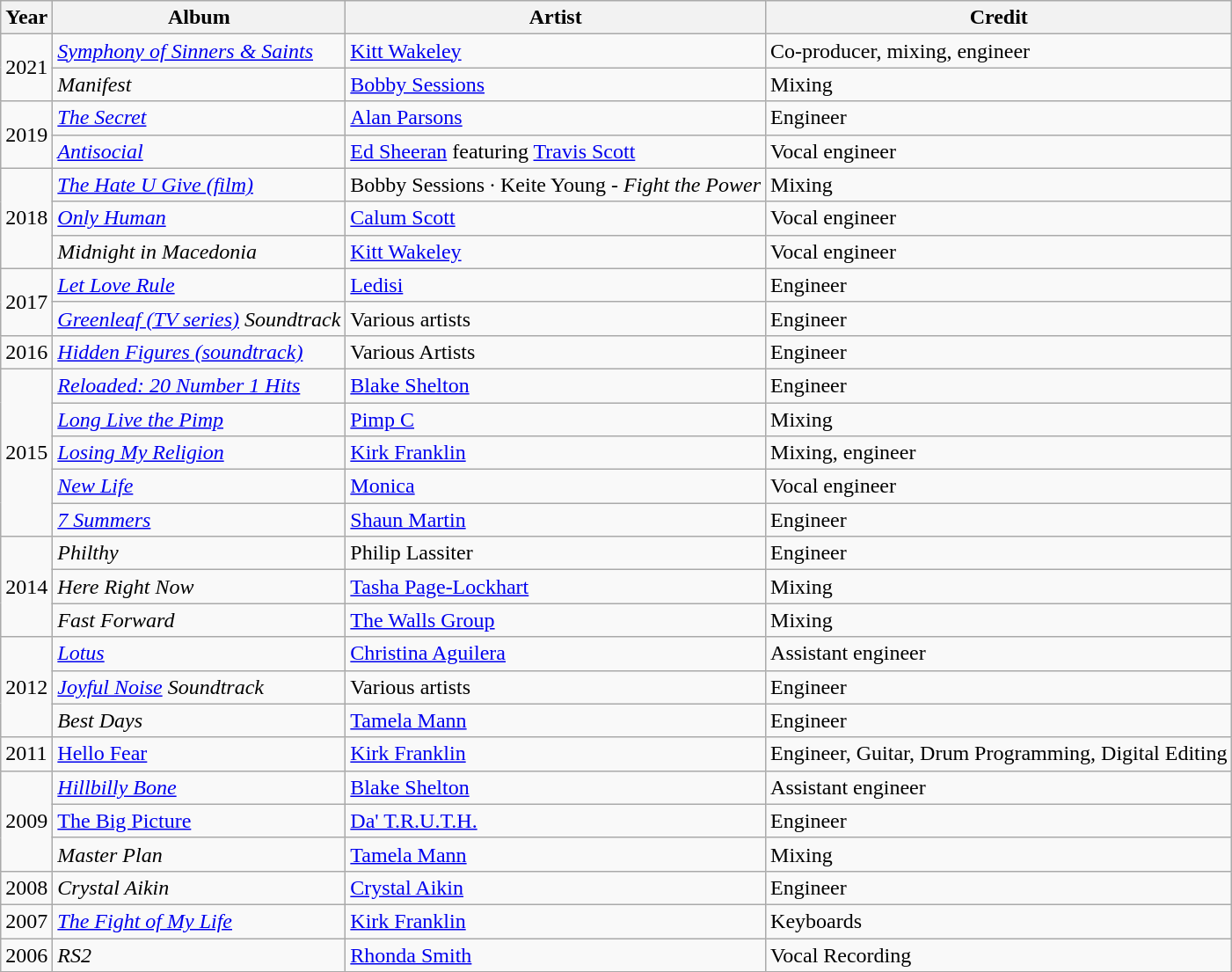<table class="wikitable">
<tr>
<th>Year</th>
<th>Album</th>
<th>Artist</th>
<th>Credit</th>
</tr>
<tr>
<td rowspan="2">2021</td>
<td><em><a href='#'>Symphony of Sinners & Saints</a></em></td>
<td><a href='#'>Kitt Wakeley</a></td>
<td>Co-producer, mixing, engineer</td>
</tr>
<tr>
<td><em>Manifest</em></td>
<td><a href='#'>Bobby Sessions</a></td>
<td>Mixing</td>
</tr>
<tr>
<td rowspan="2">2019</td>
<td><em><a href='#'>The Secret</a></em></td>
<td><a href='#'>Alan Parsons</a></td>
<td>Engineer</td>
</tr>
<tr>
<td><em><a href='#'>Antisocial</a></em></td>
<td><a href='#'>Ed Sheeran</a> featuring <a href='#'>Travis Scott</a></td>
<td>Vocal engineer</td>
</tr>
<tr>
<td rowspan="3">2018</td>
<td><em><a href='#'>The Hate U Give (film)</a></em></td>
<td>Bobby Sessions · Keite Young - <em>Fight the Power</em></td>
<td>Mixing</td>
</tr>
<tr>
<td><em><a href='#'>Only Human</a></em></td>
<td><a href='#'>Calum Scott</a></td>
<td>Vocal engineer</td>
</tr>
<tr>
<td><em>Midnight in Macedonia</em></td>
<td><a href='#'>Kitt Wakeley</a></td>
<td>Vocal engineer</td>
</tr>
<tr>
<td rowspan="2">2017</td>
<td><em><a href='#'>Let Love Rule</a></em></td>
<td><a href='#'>Ledisi</a></td>
<td>Engineer</td>
</tr>
<tr>
<td><em><a href='#'>Greenleaf (TV series)</a> Soundtrack</em></td>
<td>Various artists</td>
<td>Engineer</td>
</tr>
<tr>
<td rowspan="1">2016</td>
<td><em><a href='#'>Hidden Figures (soundtrack)</a></em></td>
<td>Various Artists</td>
<td>Engineer</td>
</tr>
<tr>
<td rowspan="5">2015</td>
<td><em><a href='#'>Reloaded: 20 Number 1 Hits</a></em></td>
<td><a href='#'>Blake Shelton</a></td>
<td>Engineer</td>
</tr>
<tr>
<td><em><a href='#'>Long Live the Pimp</a></em></td>
<td><a href='#'>Pimp C</a></td>
<td>Mixing</td>
</tr>
<tr>
<td><em><a href='#'>Losing My Religion</a></em></td>
<td><a href='#'>Kirk Franklin</a></td>
<td>Mixing, engineer</td>
</tr>
<tr />
<td><em><a href='#'>New Life</a></em></td>
<td><a href='#'>Monica</a></td>
<td>Vocal engineer</td>
</tr>
<tr>
<td><em><a href='#'>7 Summers</a></em></td>
<td><a href='#'>Shaun Martin</a></td>
<td>Engineer</td>
</tr>
<tr>
<td rowspan="3">2014</td>
<td><em>Philthy</em></td>
<td>Philip Lassiter</td>
<td>Engineer</td>
</tr>
<tr>
<td><em>Here Right Now</em></td>
<td><a href='#'>Tasha Page-Lockhart</a></td>
<td>Mixing</td>
</tr>
<tr>
<td><em>Fast Forward</em></td>
<td><a href='#'>The Walls Group</a></td>
<td>Mixing</td>
</tr>
<tr>
<td rowspan="3">2012</td>
<td><em><a href='#'>Lotus</a></em></td>
<td><a href='#'>Christina Aguilera</a></td>
<td>Assistant engineer</td>
</tr>
<tr>
<td><em><a href='#'>Joyful Noise</a> Soundtrack</em></td>
<td>Various artists</td>
<td>Engineer</td>
</tr>
<tr>
<td><em>Best Days</em></td>
<td><a href='#'>Tamela Mann</a></td>
<td>Engineer</td>
</tr>
<tr>
<td rowspan="1">2011</td>
<td><a href='#'>Hello Fear</a></td>
<td><a href='#'>Kirk Franklin</a></td>
<td>Engineer, Guitar, Drum Programming, Digital Editing</td>
</tr>
<tr>
<td rowspan="3">2009</td>
<td><em><a href='#'>Hillbilly Bone</a> </em></td>
<td><a href='#'>Blake Shelton</a></td>
<td>Assistant engineer</td>
</tr>
<tr>
<td><a href='#'>The Big Picture</a></td>
<td><a href='#'>Da' T.R.U.T.H.</a></td>
<td>Engineer</td>
</tr>
<tr>
<td><em>Master Plan</em></td>
<td><a href='#'>Tamela Mann</a></td>
<td>Mixing</td>
</tr>
<tr>
<td rowspan="1">2008</td>
<td><em>Crystal Aikin</em></td>
<td><a href='#'>Crystal Aikin</a></td>
<td>Engineer</td>
</tr>
<tr>
<td rowspan="1">2007</td>
<td><em><a href='#'>The Fight of My Life</a></em></td>
<td><a href='#'>Kirk Franklin</a></td>
<td>Keyboards</td>
</tr>
<tr>
<td rowspan="1">2006</td>
<td><em>RS2</em></td>
<td><a href='#'>Rhonda Smith</a></td>
<td>Vocal Recording</td>
</tr>
<tr>
</tr>
</table>
